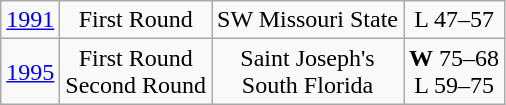<table class="wikitable">
<tr style="text-align:center;">
<td><a href='#'>1991</a></td>
<td>First Round</td>
<td>SW Missouri State</td>
<td>L 47–57</td>
</tr>
<tr style="text-align:center;">
<td><a href='#'>1995</a></td>
<td>First Round<br>Second Round</td>
<td>Saint Joseph's<br>South Florida</td>
<td><strong>W</strong> 75–68<br>L 59–75</td>
</tr>
</table>
